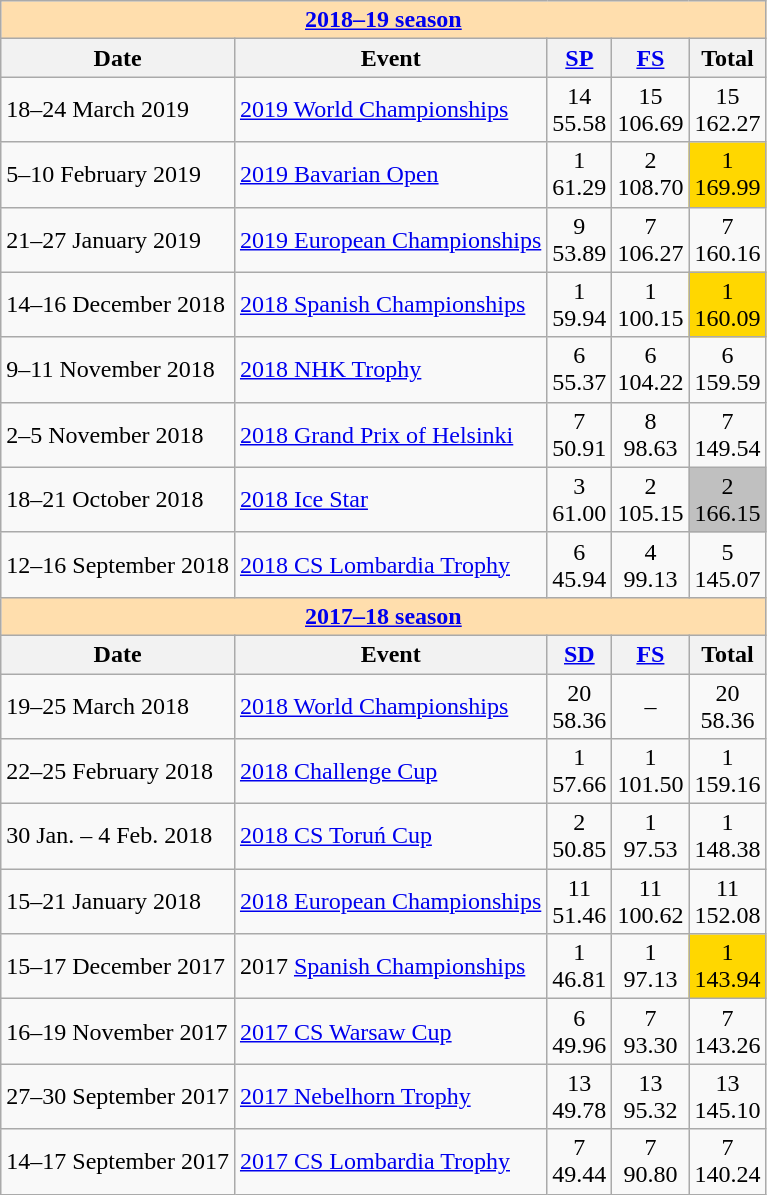<table class="wikitable">
<tr>
<th style="background-color: #ffdead;" colspan=5><a href='#'>2018–19 season</a></th>
</tr>
<tr>
<th>Date</th>
<th>Event</th>
<th><a href='#'>SP</a></th>
<th><a href='#'>FS</a></th>
<th>Total</th>
</tr>
<tr>
<td>18–24 March 2019</td>
<td><a href='#'>2019 World Championships</a></td>
<td align=center>14 <br> 55.58</td>
<td align=center>15 <br> 106.69</td>
<td align=center>15 <br> 162.27</td>
</tr>
<tr>
<td>5–10 February 2019</td>
<td><a href='#'>2019 Bavarian Open</a></td>
<td align=center>1 <br> 61.29</td>
<td align=center>2 <br> 108.70</td>
<td align=center bgcolor=gold>1 <br> 169.99</td>
</tr>
<tr>
<td>21–27 January 2019</td>
<td><a href='#'>2019 European Championships</a></td>
<td align=center>9 <br> 53.89</td>
<td align=center>7 <br> 106.27</td>
<td align=center>7 <br> 160.16</td>
</tr>
<tr>
<td>14–16 December 2018</td>
<td><a href='#'>2018 Spanish Championships</a></td>
<td align=center>1 <br> 59.94</td>
<td align=center>1 <br> 100.15</td>
<td align=center bgcolor=gold>1 <br> 160.09</td>
</tr>
<tr>
<td>9–11 November 2018</td>
<td><a href='#'>2018 NHK Trophy</a></td>
<td align=center>6 <br> 55.37</td>
<td align=center>6 <br> 104.22</td>
<td align=center>6 <br> 159.59</td>
</tr>
<tr>
<td>2–5 November 2018</td>
<td><a href='#'>2018 Grand Prix of Helsinki</a></td>
<td align=center>7 <br> 50.91</td>
<td align=center>8 <br> 98.63</td>
<td align=center>7 <br> 149.54</td>
</tr>
<tr>
<td>18–21 October 2018</td>
<td><a href='#'>2018 Ice Star</a></td>
<td align=center>3 <br> 61.00</td>
<td align=center>2 <br> 105.15</td>
<td align=center bgcolor=silver>2 <br> 166.15</td>
</tr>
<tr>
<td>12–16 September 2018</td>
<td><a href='#'>2018 CS Lombardia Trophy</a></td>
<td align=center>6 <br> 45.94</td>
<td align=center>4 <br> 99.13</td>
<td align=center>5 <br> 145.07</td>
</tr>
<tr>
<th style="background-color: #ffdead;" colspan=5><a href='#'>2017–18 season</a></th>
</tr>
<tr>
<th>Date</th>
<th>Event</th>
<th><a href='#'>SD</a></th>
<th><a href='#'>FS</a></th>
<th>Total</th>
</tr>
<tr>
<td>19–25 March 2018</td>
<td><a href='#'>2018 World Championships</a></td>
<td align=center>20 <br> 58.36</td>
<td align=center>–</td>
<td align=center>20 <br> 58.36</td>
</tr>
<tr>
<td>22–25 February 2018</td>
<td><a href='#'>2018 Challenge Cup</a></td>
<td align=center>1 <br> 57.66</td>
<td align=center>1 <br> 101.50</td>
<td align=center>1 <br> 159.16</td>
</tr>
<tr>
<td>30 Jan. – 4 Feb. 2018</td>
<td><a href='#'>2018 CS Toruń Cup</a></td>
<td align=center>2 <br> 50.85</td>
<td align=center>1 <br> 97.53</td>
<td align=center>1 <br> 148.38</td>
</tr>
<tr>
<td>15–21 January 2018</td>
<td><a href='#'>2018 European Championships</a></td>
<td align=center>11 <br> 51.46</td>
<td align=center>11 <br> 100.62</td>
<td align=center>11 <br> 152.08</td>
</tr>
<tr>
<td>15–17 December 2017</td>
<td>2017 <a href='#'>Spanish Championships</a></td>
<td align=center>1 <br> 46.81</td>
<td align=center>1 <br> 97.13</td>
<td align=center bgcolor=Gold>1 <br> 143.94</td>
</tr>
<tr>
<td>16–19 November 2017</td>
<td><a href='#'>2017 CS Warsaw Cup</a></td>
<td align=center>6 <br> 49.96</td>
<td align=center>7 <br> 93.30</td>
<td align=center>7 <br> 143.26</td>
</tr>
<tr>
<td>27–30 September 2017</td>
<td><a href='#'>2017 Nebelhorn Trophy</a></td>
<td align=center>13 <br> 49.78</td>
<td align=center>13 <br> 95.32</td>
<td align=center>13 <br> 145.10</td>
</tr>
<tr>
<td>14–17 September 2017</td>
<td><a href='#'>2017 CS Lombardia Trophy</a></td>
<td align=center>7 <br> 49.44</td>
<td align=center>7 <br> 90.80</td>
<td align=center>7 <br> 140.24</td>
</tr>
</table>
